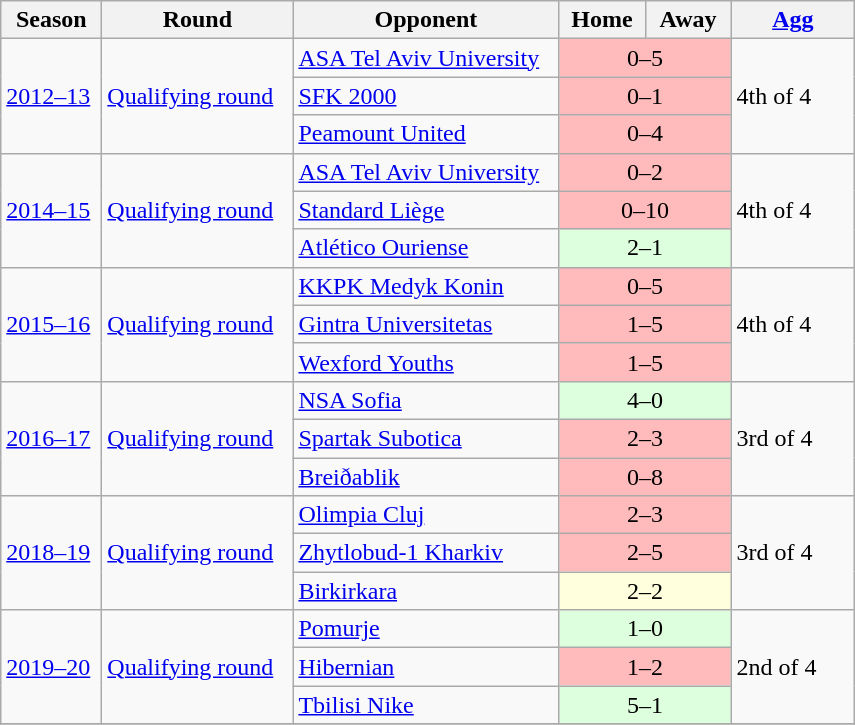<table class="wikitable">
<tr>
<th width="60">Season</th>
<th width="120">Round</th>
<th width="170">Opponent</th>
<th width="50">Home</th>
<th width="50">Away</th>
<th width="75"><a href='#'>Agg</a></th>
</tr>
<tr>
<td rowspan=3><a href='#'>2012–13</a></td>
<td rowspan="3"><a href='#'>Qualifying round</a></td>
<td> <a href='#'>ASA Tel Aviv University</a></td>
<td colspan="2" bgcolor="#ffbbbb" style="text-align:center;">0–5</td>
<td rowspan="3">4th of 4</td>
</tr>
<tr>
<td> <a href='#'>SFK 2000</a></td>
<td colspan="2" bgcolor="#ffbbbb" style="text-align:center;">0–1</td>
</tr>
<tr>
<td> <a href='#'>Peamount United</a></td>
<td colspan="2" bgcolor="#ffbbbb" style="text-align:center;">0–4</td>
</tr>
<tr>
<td rowspan=3><a href='#'>2014–15</a></td>
<td rowspan="3"><a href='#'>Qualifying round</a></td>
<td> <a href='#'>ASA Tel Aviv University</a></td>
<td colspan="2" bgcolor="#ffbbbb" style="text-align:center;">0–2</td>
<td rowspan="3">4th of 4</td>
</tr>
<tr>
<td> <a href='#'>Standard Liège</a></td>
<td colspan="2" bgcolor="#ffbbbb" style="text-align:center;">0–10</td>
</tr>
<tr>
<td> <a href='#'>Atlético Ouriense</a></td>
<td colspan="2" bgcolor="#ddffdd" style="text-align:center;">2–1</td>
</tr>
<tr>
<td rowspan=3><a href='#'>2015–16</a></td>
<td rowspan="3"><a href='#'>Qualifying round</a></td>
<td> <a href='#'>KKPK Medyk Konin</a></td>
<td colspan="2" bgcolor="#ffbbbb" style="text-align:center;">0–5</td>
<td rowspan="3">4th of 4</td>
</tr>
<tr>
<td> <a href='#'>Gintra Universitetas</a></td>
<td colspan="2" bgcolor="#ffbbbb" style="text-align:center;">1–5</td>
</tr>
<tr>
<td> <a href='#'>Wexford Youths</a></td>
<td colspan="2" bgcolor="#ffbbbb" style="text-align:center;">1–5</td>
</tr>
<tr>
<td rowspan=3><a href='#'>2016–17</a></td>
<td rowspan="3"><a href='#'>Qualifying round</a></td>
<td> <a href='#'>NSA Sofia</a></td>
<td colspan="2" bgcolor="#ddffdd" style="text-align:center;">4–0</td>
<td rowspan="3">3rd of 4</td>
</tr>
<tr>
<td> <a href='#'>Spartak Subotica</a></td>
<td colspan="2" bgcolor="#ffbbbb" style="text-align:center;">2–3</td>
</tr>
<tr>
<td> <a href='#'>Breiðablik</a></td>
<td colspan="2" bgcolor="#ffbbbb" style="text-align:center;">0–8</td>
</tr>
<tr>
<td rowspan=3><a href='#'>2018–19</a></td>
<td rowspan="3"><a href='#'>Qualifying round</a></td>
<td> <a href='#'>Olimpia Cluj</a></td>
<td colspan="2" bgcolor="#ffbbbb" style="text-align:center;">2–3</td>
<td rowspan="3">3rd of 4</td>
</tr>
<tr>
<td> <a href='#'>Zhytlobud-1 Kharkiv</a></td>
<td colspan="2" bgcolor="#ffbbbb" style="text-align:center;">2–5</td>
</tr>
<tr>
<td> <a href='#'>Birkirkara</a></td>
<td colspan="2" bgcolor="#ffffdd" style="text-align:center;">2–2</td>
</tr>
<tr>
<td rowspan=3><a href='#'>2019–20</a></td>
<td rowspan="3"><a href='#'>Qualifying round</a></td>
<td> <a href='#'>Pomurje</a></td>
<td colspan="2" bgcolor="#ddffdd" style="text-align:center;">1–0</td>
<td rowspan="3">2nd of 4</td>
</tr>
<tr>
<td> <a href='#'>Hibernian</a></td>
<td colspan="2" bgcolor="#ffbbbb" style="text-align:center;">1–2</td>
</tr>
<tr>
<td> <a href='#'>Tbilisi Nike</a></td>
<td colspan="2" bgcolor="#ddffdd" style="text-align:center;">5–1</td>
</tr>
<tr>
</tr>
</table>
